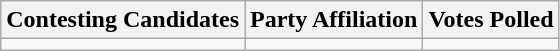<table class="wikitable sortable">
<tr>
<th>Contesting Candidates</th>
<th>Party Affiliation</th>
<th>Votes Polled</th>
</tr>
<tr>
<td></td>
<td></td>
<td></td>
</tr>
</table>
